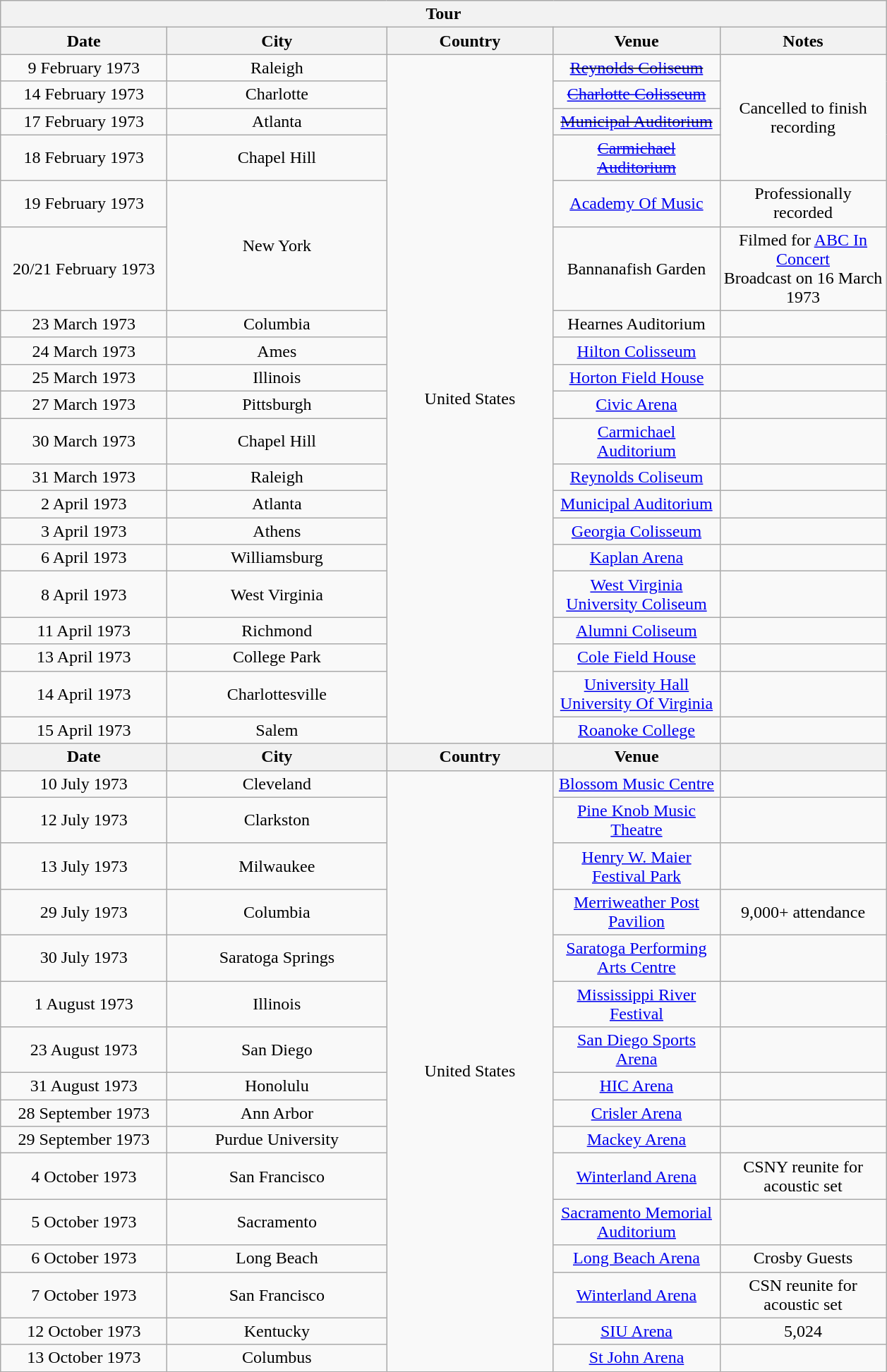<table class="wikitable" style="text-align:center;">
<tr>
<th colspan="5">Tour</th>
</tr>
<tr>
<th style="width:150px;">Date</th>
<th style="width:200px;">City</th>
<th style="width:150px;">Country</th>
<th style="width:150px;">Venue</th>
<th style="width:150px;">Notes</th>
</tr>
<tr>
<td>9 February 1973</td>
<td>Raleigh</td>
<td rowspan="20">United States</td>
<td><s><a href='#'>Reynolds Coliseum</a></s></td>
<td rowspan="4">Cancelled to finish recording</td>
</tr>
<tr>
<td>14 February 1973</td>
<td>Charlotte</td>
<td><a href='#'><s>Charlotte Colisseum</s></a></td>
</tr>
<tr>
<td>17 February 1973</td>
<td>Atlanta</td>
<td><s><a href='#'>Municipal Auditorium</a></s></td>
</tr>
<tr>
<td>18 February 1973</td>
<td>Chapel Hill</td>
<td><a href='#'><s>Carmichael Auditorium</s></a></td>
</tr>
<tr>
<td>19 February 1973</td>
<td rowspan="2">New York</td>
<td><a href='#'>Academy Of Music</a></td>
<td>Professionally recorded</td>
</tr>
<tr>
<td>20/21 February 1973</td>
<td>Bannanafish Garden</td>
<td>Filmed for <a href='#'>ABC In Concert</a><br>Broadcast on 16 March 1973</td>
</tr>
<tr>
<td>23 March 1973</td>
<td>Columbia</td>
<td>Hearnes Auditorium</td>
<td></td>
</tr>
<tr>
<td>24 March 1973</td>
<td>Ames</td>
<td><a href='#'>Hilton Colisseum</a></td>
<td></td>
</tr>
<tr>
<td>25 March 1973</td>
<td>Illinois</td>
<td><a href='#'>Horton Field House</a></td>
<td></td>
</tr>
<tr>
<td>27 March 1973</td>
<td>Pittsburgh</td>
<td><a href='#'>Civic Arena</a></td>
<td></td>
</tr>
<tr>
<td>30 March 1973</td>
<td>Chapel Hill</td>
<td><a href='#'>Carmichael Auditorium</a></td>
<td></td>
</tr>
<tr>
<td>31 March 1973</td>
<td>Raleigh</td>
<td><a href='#'>Reynolds Coliseum</a></td>
<td></td>
</tr>
<tr>
<td>2 April 1973</td>
<td>Atlanta</td>
<td><a href='#'>Municipal Auditorium</a></td>
<td></td>
</tr>
<tr>
<td>3 April 1973</td>
<td>Athens</td>
<td><a href='#'>Georgia Colisseum</a></td>
<td></td>
</tr>
<tr>
<td>6 April 1973</td>
<td>Williamsburg</td>
<td><a href='#'>Kaplan Arena</a></td>
<td></td>
</tr>
<tr>
<td>8 April 1973</td>
<td>West Virginia</td>
<td><a href='#'>West Virginia University Coliseum</a></td>
<td></td>
</tr>
<tr>
<td>11 April 1973</td>
<td>Richmond</td>
<td><a href='#'>Alumni Coliseum</a></td>
<td></td>
</tr>
<tr>
<td>13 April 1973</td>
<td>College Park</td>
<td><a href='#'>Cole Field House</a></td>
<td></td>
</tr>
<tr>
<td>14 April 1973</td>
<td>Charlottesville</td>
<td><a href='#'>University Hall University Of Virginia</a></td>
<td></td>
</tr>
<tr>
<td>15 April 1973</td>
<td>Salem</td>
<td><a href='#'>Roanoke College</a></td>
<td></td>
</tr>
<tr>
<th>Date</th>
<th>City</th>
<th>Country</th>
<th>Venue</th>
<th></th>
</tr>
<tr>
<td>10 July 1973</td>
<td>Cleveland</td>
<td rowspan="16">United States</td>
<td><a href='#'>Blossom Music Centre</a></td>
<td></td>
</tr>
<tr>
<td>12 July 1973</td>
<td>Clarkston</td>
<td><a href='#'>Pine Knob Music Theatre</a></td>
<td></td>
</tr>
<tr>
<td>13 July 1973</td>
<td>Milwaukee</td>
<td><a href='#'>Henry W. Maier Festival Park</a></td>
<td></td>
</tr>
<tr>
<td>29 July 1973</td>
<td>Columbia</td>
<td><a href='#'>Merriweather Post Pavilion</a></td>
<td>9,000+ attendance</td>
</tr>
<tr>
<td>30 July 1973</td>
<td>Saratoga Springs</td>
<td><a href='#'>Saratoga Performing Arts Centre</a></td>
<td></td>
</tr>
<tr>
<td>1 August 1973</td>
<td>Illinois</td>
<td><a href='#'>Mississippi River Festival</a></td>
<td></td>
</tr>
<tr>
<td>23 August 1973</td>
<td>San Diego</td>
<td><a href='#'>San Diego Sports Arena</a></td>
<td></td>
</tr>
<tr>
<td>31 August 1973</td>
<td>Honolulu</td>
<td><a href='#'>HIC Arena</a></td>
<td></td>
</tr>
<tr>
<td>28 September 1973</td>
<td>Ann Arbor</td>
<td><a href='#'>Crisler Arena</a></td>
<td></td>
</tr>
<tr>
<td>29 September 1973</td>
<td>Purdue University</td>
<td><a href='#'>Mackey Arena</a></td>
<td></td>
</tr>
<tr>
<td>4 October 1973</td>
<td>San Francisco</td>
<td><a href='#'>Winterland Arena</a></td>
<td>CSNY reunite for acoustic set</td>
</tr>
<tr>
<td>5 October 1973</td>
<td>Sacramento</td>
<td><a href='#'>Sacramento Memorial Auditorium</a></td>
<td></td>
</tr>
<tr>
<td>6 October 1973</td>
<td>Long Beach</td>
<td><a href='#'>Long Beach Arena</a></td>
<td>Crosby Guests</td>
</tr>
<tr>
<td>7 October 1973</td>
<td>San Francisco</td>
<td><a href='#'>Winterland Arena</a></td>
<td>CSN reunite for acoustic set</td>
</tr>
<tr>
<td>12 October 1973</td>
<td>Kentucky</td>
<td><a href='#'>SIU Arena</a></td>
<td>5,024</td>
</tr>
<tr>
<td>13 October 1973</td>
<td>Columbus</td>
<td><a href='#'>St John Arena</a></td>
<td></td>
</tr>
</table>
